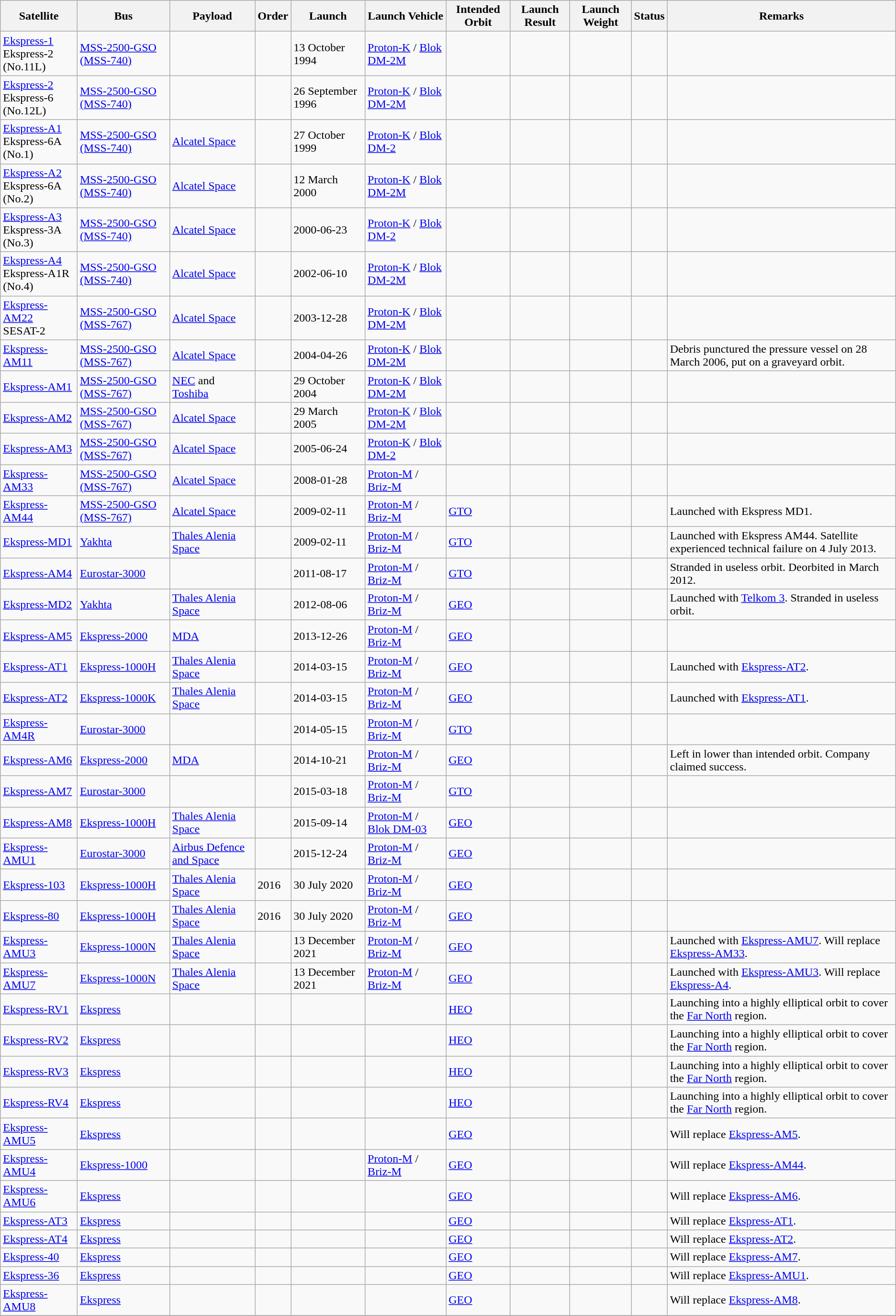<table class="wikitable sortable mw-collapsible">
<tr>
<th>Satellite</th>
<th>Bus</th>
<th>Payload</th>
<th>Order</th>
<th>Launch</th>
<th>Launch Vehicle</th>
<th>Intended Orbit</th>
<th>Launch Result</th>
<th>Launch Weight</th>
<th>Status</th>
<th>Remarks</th>
</tr>
<tr>
<td><a href='#'>Ekspress-1</a><br>Ekspress-2 (No.11L)</td>
<td><a href='#'>MSS-2500-GSO (MSS-740)</a></td>
<td></td>
<td></td>
<td>13 October 1994</td>
<td><a href='#'>Proton-K</a> / <a href='#'>Blok DM-2M</a></td>
<td></td>
<td></td>
<td></td>
<td></td>
<td></td>
</tr>
<tr>
<td><a href='#'>Ekspress-2</a><br>Ekspress-6 (No.12L)</td>
<td><a href='#'>MSS-2500-GSO (MSS-740)</a></td>
<td></td>
<td></td>
<td>26 September 1996</td>
<td><a href='#'>Proton-K</a> / <a href='#'>Blok DM-2M</a></td>
<td></td>
<td></td>
<td></td>
<td></td>
<td></td>
</tr>
<tr>
<td><a href='#'>Ekspress-A1</a><br>Ekspress-6A (No.1)</td>
<td><a href='#'>MSS-2500-GSO (MSS-740)</a></td>
<td><a href='#'>Alcatel Space</a></td>
<td></td>
<td>27 October 1999</td>
<td><a href='#'>Proton-K</a> / <a href='#'>Blok DM-2</a></td>
<td></td>
<td></td>
<td></td>
<td></td>
<td></td>
</tr>
<tr>
<td><a href='#'>Ekspress-A2</a><br>Ekspress-6A (No.2)</td>
<td><a href='#'>MSS-2500-GSO (MSS-740)</a></td>
<td><a href='#'>Alcatel Space</a></td>
<td></td>
<td>12 March 2000</td>
<td><a href='#'>Proton-K</a> / <a href='#'>Blok DM-2M</a></td>
<td></td>
<td></td>
<td></td>
<td></td>
<td></td>
</tr>
<tr>
<td><a href='#'>Ekspress-A3</a><br>Ekspress-3A (No.3)</td>
<td><a href='#'>MSS-2500-GSO (MSS-740)</a></td>
<td><a href='#'>Alcatel Space</a></td>
<td></td>
<td>2000-06-23</td>
<td><a href='#'>Proton-K</a> / <a href='#'>Blok DM-2</a></td>
<td></td>
<td></td>
<td></td>
<td></td>
<td></td>
</tr>
<tr>
<td><a href='#'>Ekspress-A4</a><br>Ekspress-A1R (No.4)</td>
<td><a href='#'>MSS-2500-GSO (MSS-740)</a></td>
<td><a href='#'>Alcatel Space</a></td>
<td></td>
<td>2002-06-10</td>
<td><a href='#'>Proton-K</a> / <a href='#'>Blok DM-2M</a></td>
<td></td>
<td></td>
<td></td>
<td></td>
<td></td>
</tr>
<tr>
<td><a href='#'>Ekspress-AM22</a><br>SESAT-2</td>
<td><a href='#'>MSS-2500-GSO (MSS-767)</a></td>
<td><a href='#'>Alcatel Space</a></td>
<td></td>
<td>2003-12-28</td>
<td><a href='#'>Proton-K</a> / <a href='#'>Blok DM-2M</a></td>
<td></td>
<td></td>
<td></td>
<td></td>
<td></td>
</tr>
<tr>
<td><a href='#'>Ekspress-AM11</a></td>
<td><a href='#'>MSS-2500-GSO (MSS-767)</a></td>
<td><a href='#'>Alcatel Space</a></td>
<td></td>
<td>2004-04-26</td>
<td><a href='#'>Proton-K</a> / <a href='#'>Blok DM-2M</a></td>
<td></td>
<td></td>
<td></td>
<td></td>
<td>Debris punctured the pressure vessel on 28 March 2006, put on a graveyard orbit.</td>
</tr>
<tr>
<td><a href='#'>Ekspress-AM1</a></td>
<td><a href='#'>MSS-2500-GSO (MSS-767)</a></td>
<td><a href='#'>NEC</a> and <a href='#'>Toshiba</a></td>
<td></td>
<td>29 October 2004</td>
<td><a href='#'>Proton-K</a> / <a href='#'>Blok DM-2M</a></td>
<td></td>
<td></td>
<td></td>
<td></td>
<td></td>
</tr>
<tr>
<td><a href='#'>Ekspress-AM2</a></td>
<td><a href='#'>MSS-2500-GSO (MSS-767)</a></td>
<td><a href='#'>Alcatel Space</a></td>
<td></td>
<td>29 March 2005</td>
<td><a href='#'>Proton-K</a> / <a href='#'>Blok DM-2M</a></td>
<td></td>
<td></td>
<td></td>
<td></td>
<td></td>
</tr>
<tr>
<td><a href='#'>Ekspress-AM3</a></td>
<td><a href='#'>MSS-2500-GSO (MSS-767)</a></td>
<td><a href='#'>Alcatel Space</a></td>
<td></td>
<td>2005-06-24</td>
<td><a href='#'>Proton-K</a> / <a href='#'>Blok DM-2</a></td>
<td></td>
<td></td>
<td></td>
<td></td>
<td></td>
</tr>
<tr>
<td><a href='#'>Ekspress-AM33</a></td>
<td><a href='#'>MSS-2500-GSO (MSS-767)</a></td>
<td><a href='#'>Alcatel Space</a></td>
<td></td>
<td>2008-01-28</td>
<td><a href='#'>Proton-M</a> / <a href='#'>Briz-M</a></td>
<td></td>
<td></td>
<td></td>
<td></td>
<td></td>
</tr>
<tr>
<td><a href='#'>Ekspress-AM44</a></td>
<td><a href='#'>MSS-2500-GSO (MSS-767)</a></td>
<td><a href='#'>Alcatel Space</a></td>
<td></td>
<td>2009-02-11</td>
<td><a href='#'>Proton-M</a> / <a href='#'>Briz-M</a></td>
<td><a href='#'>GTO</a></td>
<td></td>
<td></td>
<td></td>
<td>Launched with Ekspress MD1.</td>
</tr>
<tr>
<td><a href='#'>Ekspress-MD1</a></td>
<td><a href='#'>Yakhta</a></td>
<td><a href='#'>Thales Alenia Space</a></td>
<td></td>
<td>2009-02-11</td>
<td><a href='#'>Proton-M</a> / <a href='#'>Briz-M</a></td>
<td><a href='#'>GTO</a></td>
<td></td>
<td></td>
<td></td>
<td>Launched with Ekspress AM44. Satellite experienced technical failure on 4 July 2013.</td>
</tr>
<tr>
<td><a href='#'>Ekspress-AM4</a></td>
<td><a href='#'>Eurostar-3000</a></td>
<td></td>
<td></td>
<td>2011-08-17</td>
<td><a href='#'>Proton-M</a> / <a href='#'>Briz-M</a></td>
<td><a href='#'>GTO</a></td>
<td></td>
<td></td>
<td></td>
<td>Stranded in useless orbit. Deorbited in March 2012.</td>
</tr>
<tr>
<td><a href='#'>Ekspress-MD2</a></td>
<td><a href='#'>Yakhta</a></td>
<td><a href='#'>Thales Alenia Space</a></td>
<td></td>
<td>2012-08-06</td>
<td><a href='#'>Proton-M</a> / <a href='#'>Briz-M</a></td>
<td><a href='#'>GEO</a></td>
<td></td>
<td></td>
<td></td>
<td>Launched with <a href='#'>Telkom 3</a>. Stranded in useless orbit.</td>
</tr>
<tr>
<td><a href='#'>Ekspress-AM5</a></td>
<td><a href='#'>Ekspress-2000</a></td>
<td><a href='#'>MDA</a></td>
<td></td>
<td>2013-12-26</td>
<td><a href='#'>Proton-M</a> / <a href='#'>Briz-M</a></td>
<td><a href='#'>GEO</a></td>
<td></td>
<td></td>
<td></td>
<td></td>
</tr>
<tr>
<td><a href='#'>Ekspress-AT1</a></td>
<td><a href='#'>Ekspress-1000H</a></td>
<td><a href='#'>Thales Alenia Space</a></td>
<td></td>
<td>2014-03-15</td>
<td><a href='#'>Proton-M</a> / <a href='#'>Briz-M</a></td>
<td><a href='#'>GEO</a></td>
<td></td>
<td></td>
<td></td>
<td>Launched with <a href='#'>Ekspress-AT2</a>.</td>
</tr>
<tr>
<td><a href='#'>Ekspress-AT2</a></td>
<td><a href='#'>Ekspress-1000K</a></td>
<td><a href='#'>Thales Alenia Space</a></td>
<td></td>
<td>2014-03-15</td>
<td><a href='#'>Proton-M</a> / <a href='#'>Briz-M</a></td>
<td><a href='#'>GEO</a></td>
<td></td>
<td></td>
<td></td>
<td>Launched with <a href='#'>Ekspress-AT1</a>.</td>
</tr>
<tr>
<td><a href='#'>Ekspress-AM4R</a></td>
<td><a href='#'>Eurostar-3000</a></td>
<td></td>
<td></td>
<td>2014-05-15</td>
<td><a href='#'>Proton-M</a> / <a href='#'>Briz-M</a></td>
<td><a href='#'>GTO</a></td>
<td></td>
<td></td>
<td></td>
<td></td>
</tr>
<tr>
<td><a href='#'>Ekspress-AM6</a></td>
<td><a href='#'>Ekspress-2000</a></td>
<td><a href='#'>MDA</a></td>
<td></td>
<td>2014-10-21</td>
<td><a href='#'>Proton-M</a> / <a href='#'>Briz-M</a></td>
<td><a href='#'>GEO</a></td>
<td></td>
<td></td>
<td></td>
<td>Left in lower than intended orbit. Company claimed success.</td>
</tr>
<tr>
<td><a href='#'>Ekspress-AM7</a></td>
<td><a href='#'>Eurostar-3000</a></td>
<td></td>
<td></td>
<td>2015-03-18</td>
<td><a href='#'>Proton-M</a> / <a href='#'>Briz-M</a></td>
<td><a href='#'>GTO</a></td>
<td></td>
<td></td>
<td></td>
<td></td>
</tr>
<tr>
<td><a href='#'>Ekspress-AM8</a></td>
<td><a href='#'>Ekspress-1000H</a></td>
<td><a href='#'>Thales Alenia Space</a></td>
<td></td>
<td>2015-09-14</td>
<td><a href='#'>Proton-M</a> / <a href='#'>Blok DM-03</a></td>
<td><a href='#'>GEO</a></td>
<td></td>
<td></td>
<td></td>
<td></td>
</tr>
<tr>
<td><a href='#'>Ekspress-AMU1</a></td>
<td><a href='#'>Eurostar-3000</a></td>
<td><a href='#'>Airbus Defence and Space</a></td>
<td></td>
<td>2015-12-24</td>
<td><a href='#'>Proton-M</a> / <a href='#'>Briz-M</a></td>
<td><a href='#'>GEO</a></td>
<td></td>
<td></td>
<td></td>
<td></td>
</tr>
<tr>
<td><a href='#'>Ekspress-103</a></td>
<td><a href='#'>Ekspress-1000H</a></td>
<td><a href='#'>Thales Alenia Space</a></td>
<td>2016</td>
<td>30 July 2020</td>
<td><a href='#'>Proton-M</a> / <a href='#'>Briz-M</a></td>
<td><a href='#'>GEO</a></td>
<td></td>
<td></td>
<td></td>
<td></td>
</tr>
<tr>
<td><a href='#'>Ekspress-80</a></td>
<td><a href='#'>Ekspress-1000H</a></td>
<td><a href='#'>Thales Alenia Space</a></td>
<td>2016</td>
<td>30 July 2020</td>
<td><a href='#'>Proton-M</a> / <a href='#'>Briz-M</a></td>
<td><a href='#'>GEO</a></td>
<td></td>
<td></td>
<td></td>
<td></td>
</tr>
<tr>
<td><a href='#'>Ekspress-AMU3</a></td>
<td><a href='#'>Ekspress-1000N</a></td>
<td><a href='#'>Thales Alenia Space</a></td>
<td></td>
<td>13 December 2021</td>
<td><a href='#'>Proton-M</a> / <a href='#'>Briz-M</a></td>
<td><a href='#'>GEO</a></td>
<td></td>
<td></td>
<td></td>
<td>Launched with <a href='#'>Ekspress-AMU7</a>. Will replace <a href='#'>Ekspress-AM33</a>.</td>
</tr>
<tr>
<td><a href='#'>Ekspress-AMU7</a></td>
<td><a href='#'>Ekspress-1000N</a></td>
<td><a href='#'>Thales Alenia Space</a></td>
<td></td>
<td>13 December 2021</td>
<td><a href='#'>Proton-M</a> / <a href='#'>Briz-M</a></td>
<td><a href='#'>GEO</a></td>
<td></td>
<td></td>
<td></td>
<td>Launched with <a href='#'>Ekspress-AMU3</a>. Will replace <a href='#'>Ekspress-A4</a>.</td>
</tr>
<tr>
<td><a href='#'>Ekspress-RV1</a></td>
<td><a href='#'>Ekspress</a></td>
<td></td>
<td></td>
<td></td>
<td></td>
<td><a href='#'>HEO</a></td>
<td></td>
<td></td>
<td></td>
<td>Launching into a highly elliptical orbit to cover the <a href='#'>Far North</a> region.</td>
</tr>
<tr>
<td><a href='#'>Ekspress-RV2</a></td>
<td><a href='#'>Ekspress</a></td>
<td></td>
<td></td>
<td></td>
<td></td>
<td><a href='#'>HEO</a></td>
<td></td>
<td></td>
<td></td>
<td>Launching into a highly elliptical orbit to cover the <a href='#'>Far North</a> region.</td>
</tr>
<tr>
<td><a href='#'>Ekspress-RV3</a></td>
<td><a href='#'>Ekspress</a></td>
<td></td>
<td></td>
<td></td>
<td></td>
<td><a href='#'>HEO</a></td>
<td></td>
<td></td>
<td></td>
<td>Launching into a highly elliptical orbit to cover the <a href='#'>Far North</a> region.</td>
</tr>
<tr>
<td><a href='#'>Ekspress-RV4</a></td>
<td><a href='#'>Ekspress</a></td>
<td></td>
<td></td>
<td></td>
<td></td>
<td><a href='#'>HEO</a></td>
<td></td>
<td></td>
<td></td>
<td>Launching into a highly elliptical orbit to cover the <a href='#'>Far North</a> region.</td>
</tr>
<tr>
<td><a href='#'>Ekspress-AMU5</a></td>
<td><a href='#'>Ekspress</a></td>
<td></td>
<td></td>
<td></td>
<td></td>
<td><a href='#'>GEO</a></td>
<td></td>
<td></td>
<td></td>
<td>Will replace <a href='#'>Ekspress-AM5</a>.</td>
</tr>
<tr>
<td><a href='#'>Ekspress-AMU4</a></td>
<td><a href='#'>Ekspress-1000</a></td>
<td></td>
<td></td>
<td></td>
<td><a href='#'>Proton-M</a> / <a href='#'>Briz-M</a></td>
<td><a href='#'>GEO</a></td>
<td></td>
<td></td>
<td></td>
<td>Will replace <a href='#'>Ekspress-AM44</a>.</td>
</tr>
<tr>
<td><a href='#'>Ekspress-AMU6</a></td>
<td><a href='#'>Ekspress</a></td>
<td></td>
<td></td>
<td></td>
<td></td>
<td><a href='#'>GEO</a></td>
<td></td>
<td></td>
<td></td>
<td>Will replace <a href='#'>Ekspress-AM6</a>.</td>
</tr>
<tr>
<td><a href='#'>Ekspress-AT3</a></td>
<td><a href='#'>Ekspress</a></td>
<td></td>
<td></td>
<td></td>
<td></td>
<td><a href='#'>GEO</a></td>
<td></td>
<td></td>
<td></td>
<td>Will replace <a href='#'>Ekspress-AT1</a>.</td>
</tr>
<tr>
<td><a href='#'>Ekspress-AT4</a></td>
<td><a href='#'>Ekspress</a></td>
<td></td>
<td></td>
<td></td>
<td></td>
<td><a href='#'>GEO</a></td>
<td></td>
<td></td>
<td></td>
<td>Will replace <a href='#'>Ekspress-AT2</a>.</td>
</tr>
<tr>
<td><a href='#'>Ekspress-40</a></td>
<td><a href='#'>Ekspress</a></td>
<td></td>
<td></td>
<td></td>
<td></td>
<td><a href='#'>GEO</a></td>
<td></td>
<td></td>
<td></td>
<td>Will replace <a href='#'>Ekspress-AM7</a>.</td>
</tr>
<tr>
<td><a href='#'>Ekspress-36</a></td>
<td><a href='#'>Ekspress</a></td>
<td></td>
<td></td>
<td></td>
<td></td>
<td><a href='#'>GEO</a></td>
<td></td>
<td></td>
<td></td>
<td>Will replace <a href='#'>Ekspress-AMU1</a>.</td>
</tr>
<tr>
<td><a href='#'>Ekspress-AMU8</a></td>
<td><a href='#'>Ekspress</a></td>
<td></td>
<td></td>
<td></td>
<td></td>
<td><a href='#'>GEO</a></td>
<td></td>
<td></td>
<td></td>
<td>Will replace <a href='#'>Ekspress-AM8</a>.</td>
</tr>
<tr>
</tr>
</table>
